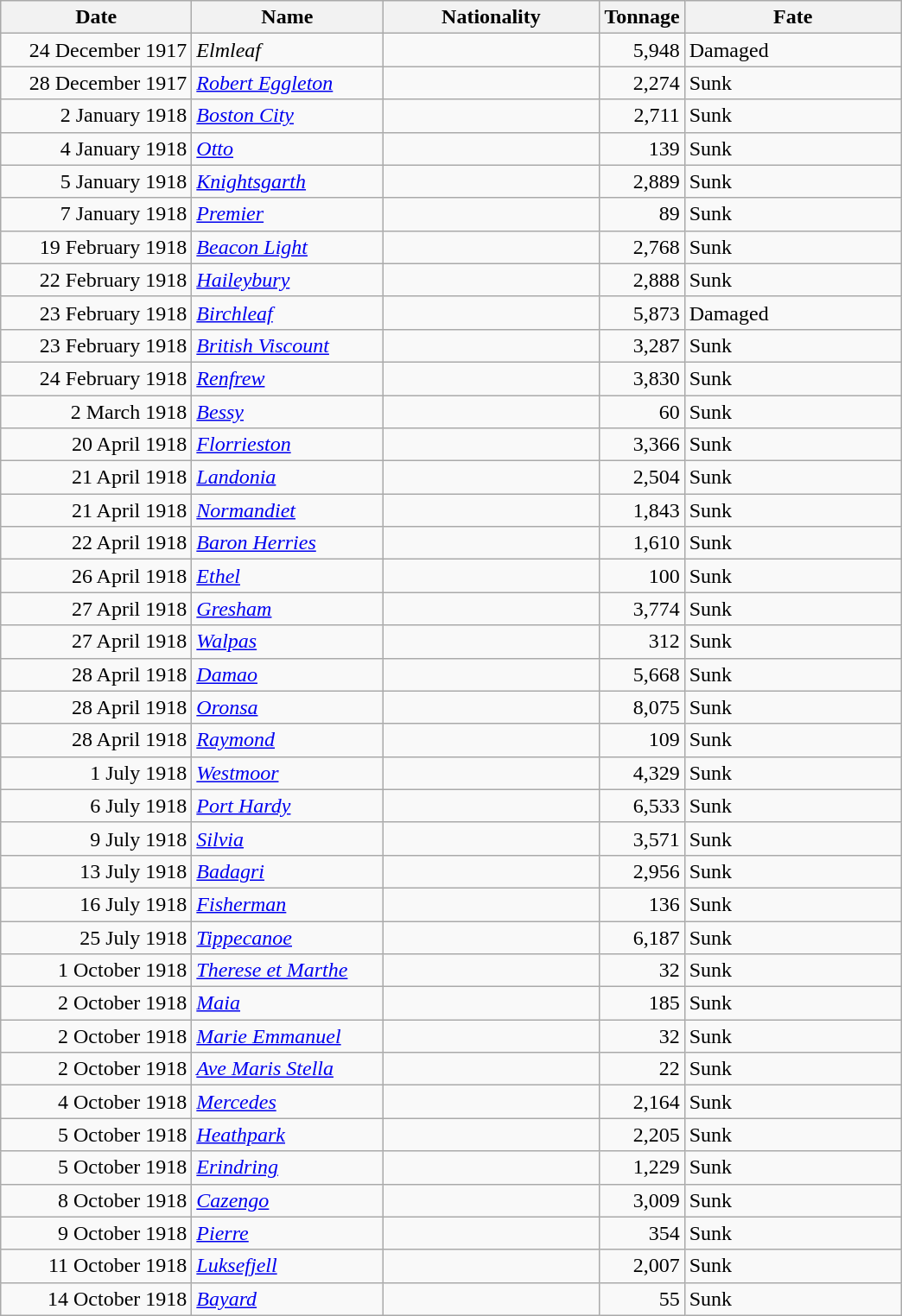<table class="wikitable sortable">
<tr>
<th width="140px">Date</th>
<th width="140px">Name</th>
<th width="160px">Nationality</th>
<th width="25px">Tonnage</th>
<th width="160px">Fate</th>
</tr>
<tr>
<td align="right">24 December 1917</td>
<td align="left"><em>Elmleaf</em></td>
<td align="left"></td>
<td align="right">5,948</td>
<td align="left">Damaged</td>
</tr>
<tr>
<td align="right">28 December 1917</td>
<td align="left"><a href='#'><em>Robert Eggleton</em></a></td>
<td align="left"></td>
<td align="right">2,274</td>
<td align="left">Sunk</td>
</tr>
<tr>
<td align="right">2 January 1918</td>
<td align="left"><a href='#'><em>Boston City</em></a></td>
<td align="left"></td>
<td align="right">2,711</td>
<td align="left">Sunk</td>
</tr>
<tr>
<td align="right">4 January 1918</td>
<td align="left"><a href='#'><em>Otto</em></a></td>
<td align="left"></td>
<td align="right">139</td>
<td align="left">Sunk</td>
</tr>
<tr>
<td align="right">5 January 1918</td>
<td align="left"><a href='#'><em>Knightsgarth</em></a></td>
<td align="left"></td>
<td align="right">2,889</td>
<td align="left">Sunk</td>
</tr>
<tr>
<td align="right">7 January 1918</td>
<td align="left"><a href='#'><em>Premier</em></a></td>
<td align="left"></td>
<td align="right">89</td>
<td align="left">Sunk</td>
</tr>
<tr>
<td align="right">19 February 1918</td>
<td align="left"><a href='#'><em>Beacon Light</em></a></td>
<td align="left"></td>
<td align="right">2,768</td>
<td align="left">Sunk</td>
</tr>
<tr>
<td align="right">22 February 1918</td>
<td align="left"><a href='#'><em>Haileybury</em></a></td>
<td align="left"></td>
<td align="right">2,888</td>
<td align="left">Sunk</td>
</tr>
<tr>
<td align="right">23 February 1918</td>
<td align="left"><a href='#'><em>Birchleaf</em></a></td>
<td align="left"></td>
<td align="right">5,873</td>
<td align="left">Damaged</td>
</tr>
<tr>
<td align="right">23 February 1918</td>
<td align="left"><a href='#'><em>British Viscount</em></a></td>
<td align="left"></td>
<td align="right">3,287</td>
<td align="left">Sunk</td>
</tr>
<tr>
<td align="right">24 February 1918</td>
<td align="left"><a href='#'><em>Renfrew</em></a></td>
<td align="left"></td>
<td align="right">3,830</td>
<td align="left">Sunk</td>
</tr>
<tr>
<td align="right">2 March 1918</td>
<td align="left"><a href='#'><em>Bessy</em></a></td>
<td align="left"></td>
<td align="right">60</td>
<td align="left">Sunk</td>
</tr>
<tr>
<td align="right">20 April 1918</td>
<td align="left"><a href='#'><em>Florrieston</em></a></td>
<td align="left"></td>
<td align="right">3,366</td>
<td align="left">Sunk</td>
</tr>
<tr>
<td align="right">21 April 1918</td>
<td align="left"><a href='#'><em>Landonia</em></a></td>
<td align="left"></td>
<td align="right">2,504</td>
<td align="left">Sunk</td>
</tr>
<tr>
<td align="right">21 April 1918</td>
<td align="left"><a href='#'><em>Normandiet</em></a></td>
<td align="left"></td>
<td align="right">1,843</td>
<td align="left">Sunk</td>
</tr>
<tr>
<td align="right">22 April 1918</td>
<td align="left"><a href='#'><em>Baron Herries</em></a></td>
<td align="left"></td>
<td align="right">1,610</td>
<td align="left">Sunk</td>
</tr>
<tr>
<td align="right">26 April 1918</td>
<td align="left"><a href='#'><em>Ethel</em></a></td>
<td align="left"></td>
<td align="right">100</td>
<td align="left">Sunk</td>
</tr>
<tr>
<td align="right">27 April 1918</td>
<td align="left"><a href='#'><em>Gresham</em></a></td>
<td align="left"></td>
<td align="right">3,774</td>
<td align="left">Sunk</td>
</tr>
<tr>
<td align="right">27 April 1918</td>
<td align="left"><a href='#'><em>Walpas</em></a></td>
<td align="left"></td>
<td align="right">312</td>
<td align="left">Sunk</td>
</tr>
<tr>
<td align="right">28 April 1918</td>
<td align="left"><a href='#'><em>Damao</em></a></td>
<td align="left"></td>
<td align="right">5,668</td>
<td align="left">Sunk</td>
</tr>
<tr>
<td align="right">28 April 1918</td>
<td align="left"><a href='#'><em>Oronsa</em></a></td>
<td align="left"></td>
<td align="right">8,075</td>
<td align="left">Sunk</td>
</tr>
<tr>
<td align="right">28 April 1918</td>
<td align="left"><a href='#'><em>Raymond</em></a></td>
<td align="left"></td>
<td align="right">109</td>
<td align="left">Sunk</td>
</tr>
<tr>
<td align="right">1 July 1918</td>
<td align="left"><a href='#'><em>Westmoor</em></a></td>
<td align="left"></td>
<td align="right">4,329</td>
<td align="left">Sunk</td>
</tr>
<tr>
<td align="right">6 July 1918</td>
<td align="left"><a href='#'><em>Port Hardy</em></a></td>
<td align="left"></td>
<td align="right">6,533</td>
<td align="left">Sunk</td>
</tr>
<tr>
<td align="right">9 July 1918</td>
<td align="left"><a href='#'><em>Silvia</em></a></td>
<td align="left"></td>
<td align="right">3,571</td>
<td align="left">Sunk</td>
</tr>
<tr>
<td align="right">13 July 1918</td>
<td align="left"><a href='#'><em>Badagri</em></a></td>
<td align="left"></td>
<td align="right">2,956</td>
<td align="left">Sunk</td>
</tr>
<tr>
<td align="right">16 July 1918</td>
<td align="left"><a href='#'><em>Fisherman</em></a></td>
<td align="left"></td>
<td align="right">136</td>
<td align="left">Sunk</td>
</tr>
<tr>
<td align="right">25 July 1918</td>
<td align="left"><a href='#'><em>Tippecanoe</em></a></td>
<td align="left"></td>
<td align="right">6,187</td>
<td align="left">Sunk</td>
</tr>
<tr>
<td align="right">1 October 1918</td>
<td align="left"><a href='#'><em>Therese et Marthe</em></a></td>
<td align="left"></td>
<td align="right">32</td>
<td align="left">Sunk</td>
</tr>
<tr>
<td align="right">2 October 1918</td>
<td align="left"><a href='#'><em>Maia</em></a></td>
<td align="left"></td>
<td align="right">185</td>
<td align="left">Sunk</td>
</tr>
<tr>
<td align="right">2 October 1918</td>
<td align="left"><a href='#'><em>Marie Emmanuel</em></a></td>
<td align="left"></td>
<td align="right">32</td>
<td align="left">Sunk</td>
</tr>
<tr>
<td align="right">2 October 1918</td>
<td align="left"><a href='#'><em>Ave Maris Stella</em></a></td>
<td align="left"></td>
<td align="right">22</td>
<td align="left">Sunk</td>
</tr>
<tr>
<td align="right">4 October 1918</td>
<td align="left"><a href='#'><em>Mercedes</em></a></td>
<td align="left"></td>
<td align="right">2,164</td>
<td align="left">Sunk</td>
</tr>
<tr>
<td align="right">5 October 1918</td>
<td align="left"><a href='#'><em>Heathpark</em></a></td>
<td align="left"></td>
<td align="right">2,205</td>
<td align="left">Sunk</td>
</tr>
<tr>
<td align="right">5 October 1918</td>
<td align="left"><a href='#'><em>Erindring</em></a></td>
<td align="left"></td>
<td align="right">1,229</td>
<td align="left">Sunk</td>
</tr>
<tr>
<td align="right">8 October 1918</td>
<td align="left"><a href='#'><em>Cazengo</em></a></td>
<td align="left"></td>
<td align="right">3,009</td>
<td align="left">Sunk</td>
</tr>
<tr>
<td align="right">9 October 1918</td>
<td align="left"><a href='#'><em>Pierre</em></a></td>
<td align="left"></td>
<td align="right">354</td>
<td align="left">Sunk</td>
</tr>
<tr>
<td align="right">11 October 1918</td>
<td align="left"><a href='#'><em>Luksefjell</em></a></td>
<td align="left"></td>
<td align="right">2,007</td>
<td align="left">Sunk</td>
</tr>
<tr>
<td align="right">14 October 1918</td>
<td align="left"><a href='#'><em>Bayard</em></a></td>
<td align="left"></td>
<td align="right">55</td>
<td align="left">Sunk</td>
</tr>
</table>
